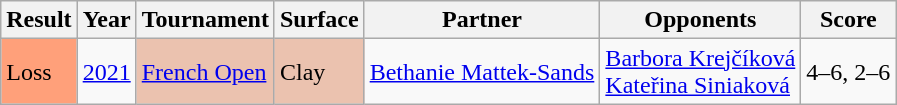<table class="wikitable">
<tr>
<th scope="col">Result</th>
<th scope="col">Year</th>
<th scope="col">Tournament</th>
<th scope="col">Surface</th>
<th scope="col">Partner</th>
<th scope="col">Opponents</th>
<th scope="col" class="unsortable">Score</th>
</tr>
<tr>
<td style="background:#ffa07a;">Loss</td>
<td><a href='#'>2021</a></td>
<td style="background:#ebc2af;"><a href='#'>French Open</a></td>
<td style="background:#ebc2af;">Clay</td>
<td> <a href='#'>Bethanie Mattek-Sands</a></td>
<td> <a href='#'>Barbora Krejčíková</a> <br>  <a href='#'>Kateřina Siniaková</a></td>
<td>4–6, 2–6</td>
</tr>
</table>
